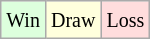<table class="wikitable">
<tr>
<td style="background-color: #ddffdd;"><small>Win</small></td>
<td style="background-color: #ffffdd;"><small>Draw</small></td>
<td style="background-color: #ffdddd;"><small>Loss</small></td>
</tr>
</table>
